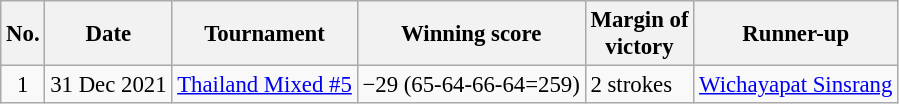<table class="wikitable" style="font-size:95%;">
<tr>
<th>No.</th>
<th>Date</th>
<th>Tournament</th>
<th>Winning score</th>
<th>Margin of<br>victory</th>
<th>Runner-up</th>
</tr>
<tr>
<td align=center>1</td>
<td align=right>31 Dec 2021</td>
<td><a href='#'>Thailand Mixed #5</a></td>
<td>−29 (65-64-66-64=259)</td>
<td>2 strokes</td>
<td> <a href='#'>Wichayapat Sinsrang</a></td>
</tr>
</table>
